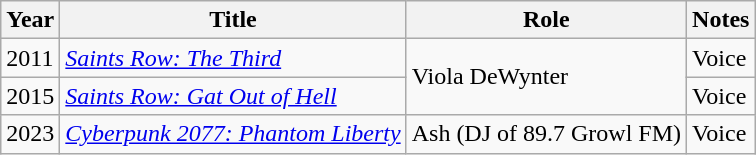<table class="wikitable sortable">
<tr>
<th>Year</th>
<th>Title</th>
<th>Role</th>
<th>Notes</th>
</tr>
<tr>
<td>2011</td>
<td><em><a href='#'>Saints Row: The Third</a></em></td>
<td rowspan=2>Viola DeWynter</td>
<td>Voice</td>
</tr>
<tr>
<td>2015</td>
<td><em><a href='#'>Saints Row: Gat Out of Hell</a></em></td>
<td>Voice</td>
</tr>
<tr>
<td>2023</td>
<td><em><a href='#'>Cyberpunk 2077: Phantom Liberty</a></em></td>
<td>Ash (DJ of 89.7 Growl FM)</td>
<td>Voice</td>
</tr>
</table>
